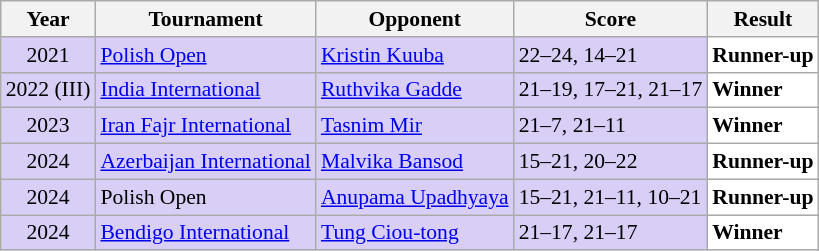<table class="sortable wikitable" style="font-size: 90%;">
<tr>
<th>Year</th>
<th>Tournament</th>
<th>Opponent</th>
<th>Score</th>
<th>Result</th>
</tr>
<tr style="background:#D8CEF6">
<td align="center">2021</td>
<td align="left"><a href='#'>Polish Open</a></td>
<td align="left"> <a href='#'>Kristin Kuuba</a></td>
<td align="left">22–24, 14–21</td>
<td style="text-align:left; background:white"> <strong>Runner-up</strong></td>
</tr>
<tr style="background:#D8CEF6">
<td align="center">2022 (III)</td>
<td align="left"><a href='#'>India International</a></td>
<td align="left"> <a href='#'>Ruthvika Gadde</a></td>
<td align="left">21–19, 17–21, 21–17</td>
<td style="text-align:left; background:white"> <strong>Winner</strong></td>
</tr>
<tr style="background:#D8CEF6">
<td align="center">2023</td>
<td align="left"><a href='#'>Iran Fajr International</a></td>
<td align="left"> <a href='#'>Tasnim Mir</a></td>
<td align="left">21–7, 21–11</td>
<td style="text-align:left; background:white"> <strong>Winner</strong></td>
</tr>
<tr style="background:#D8CEF6">
<td align="center">2024</td>
<td align="left"><a href='#'>Azerbaijan International</a></td>
<td align="left"> <a href='#'>Malvika Bansod</a></td>
<td align="left">15–21, 20–22</td>
<td style="text-align:left; background:white"> <strong>Runner-up</strong></td>
</tr>
<tr style="background:#D8CEF6">
<td align="center">2024</td>
<td align="left">Polish Open</td>
<td align="left"> <a href='#'>Anupama Upadhyaya</a></td>
<td align="left">15–21, 21–11, 10–21</td>
<td style="text-align:left; background:white"> <strong>Runner-up</strong></td>
</tr>
<tr style="background:#D8CEF6">
<td align="center">2024</td>
<td align="left"><a href='#'>Bendigo International</a></td>
<td align="left"> <a href='#'>Tung Ciou-tong</a></td>
<td align="left">21–17, 21–17</td>
<td style="text-align:left; background:white"> <strong>Winner</strong></td>
</tr>
</table>
